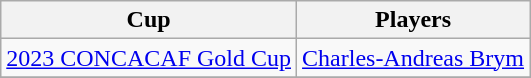<table class="wikitable" style="text-align: left">
<tr style="text-align: center">
<th>Cup</th>
<th>Players</th>
</tr>
<tr>
<td align="left"> <a href='#'>2023 CONCACAF Gold Cup</a></td>
<td> <a href='#'>Charles-Andreas Brym</a></td>
</tr>
<tr>
</tr>
</table>
